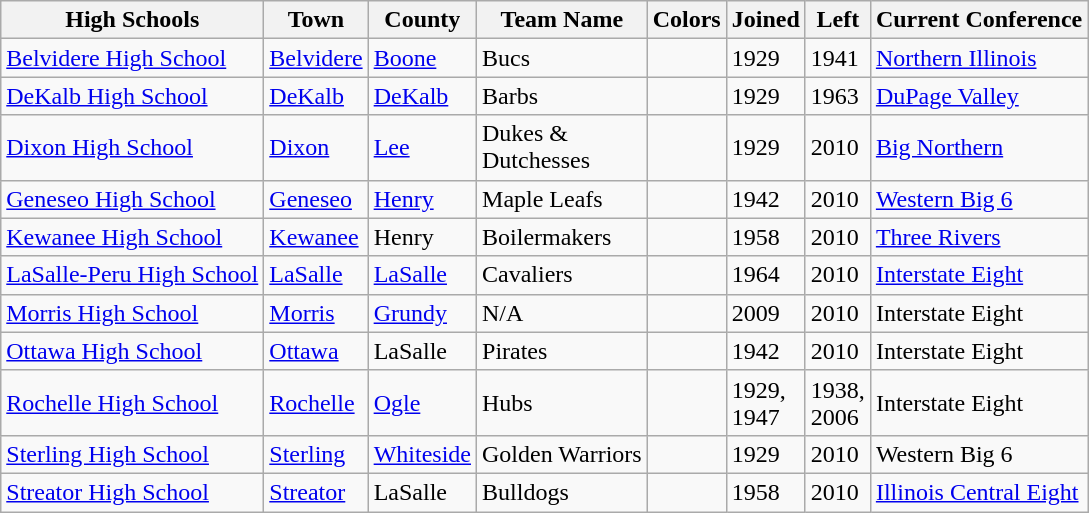<table class="wikitable">
<tr>
<th>High Schools</th>
<th>Town</th>
<th>County</th>
<th>Team Name</th>
<th>Colors</th>
<th>Joined</th>
<th>Left</th>
<th>Current Conference</th>
</tr>
<tr>
<td><a href='#'>Belvidere High School</a></td>
<td><a href='#'>Belvidere</a></td>
<td><a href='#'>Boone</a></td>
<td>Bucs</td>
<td> </td>
<td>1929</td>
<td>1941</td>
<td><a href='#'>Northern Illinois</a></td>
</tr>
<tr>
<td><a href='#'>DeKalb High School</a></td>
<td><a href='#'>DeKalb</a></td>
<td><a href='#'>DeKalb</a></td>
<td>Barbs</td>
<td> </td>
<td>1929</td>
<td>1963</td>
<td><a href='#'>DuPage Valley</a></td>
</tr>
<tr>
<td><a href='#'>Dixon High School</a></td>
<td><a href='#'>Dixon</a></td>
<td><a href='#'>Lee</a></td>
<td>Dukes &<br>Dutchesses</td>
<td> </td>
<td>1929</td>
<td>2010</td>
<td><a href='#'>Big Northern</a></td>
</tr>
<tr>
<td><a href='#'>Geneseo High School</a></td>
<td><a href='#'>Geneseo</a></td>
<td><a href='#'>Henry</a></td>
<td>Maple Leafs</td>
<td> </td>
<td>1942</td>
<td>2010</td>
<td><a href='#'>Western Big 6</a></td>
</tr>
<tr>
<td><a href='#'>Kewanee High School</a></td>
<td><a href='#'>Kewanee</a></td>
<td>Henry</td>
<td>Boilermakers</td>
<td> </td>
<td>1958</td>
<td>2010</td>
<td><a href='#'>Three Rivers</a></td>
</tr>
<tr>
<td><a href='#'>LaSalle-Peru High School</a></td>
<td><a href='#'>LaSalle</a></td>
<td><a href='#'>LaSalle</a></td>
<td>Cavaliers</td>
<td> </td>
<td>1964</td>
<td>2010</td>
<td><a href='#'>Interstate Eight</a></td>
</tr>
<tr>
<td><a href='#'>Morris High School</a></td>
<td><a href='#'>Morris</a></td>
<td><a href='#'>Grundy</a></td>
<td>N/A</td>
<td> </td>
<td>2009</td>
<td>2010</td>
<td>Interstate Eight</td>
</tr>
<tr>
<td><a href='#'>Ottawa High School</a></td>
<td><a href='#'>Ottawa</a></td>
<td>LaSalle</td>
<td>Pirates</td>
<td> </td>
<td>1942</td>
<td>2010</td>
<td>Interstate Eight</td>
</tr>
<tr>
<td><a href='#'>Rochelle High School</a></td>
<td><a href='#'>Rochelle</a></td>
<td><a href='#'>Ogle</a></td>
<td>Hubs</td>
<td> </td>
<td>1929,<br>1947</td>
<td>1938,<br>2006</td>
<td>Interstate Eight</td>
</tr>
<tr>
<td><a href='#'>Sterling High School</a></td>
<td><a href='#'>Sterling</a></td>
<td><a href='#'>Whiteside</a></td>
<td>Golden Warriors</td>
<td> </td>
<td>1929</td>
<td>2010</td>
<td>Western Big 6</td>
</tr>
<tr>
<td><a href='#'>Streator High School</a></td>
<td><a href='#'>Streator</a></td>
<td>LaSalle</td>
<td>Bulldogs</td>
<td> </td>
<td>1958</td>
<td>2010</td>
<td><a href='#'>Illinois Central Eight</a></td>
</tr>
</table>
